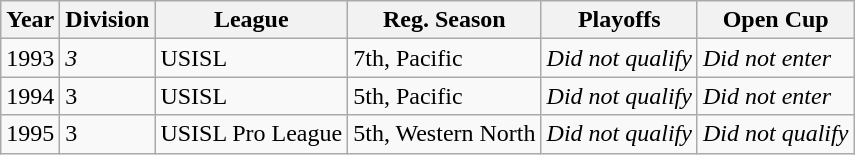<table class="wikitable">
<tr>
<th>Year</th>
<th>Division</th>
<th>League</th>
<th>Reg. Season</th>
<th>Playoffs</th>
<th>Open Cup</th>
</tr>
<tr>
<td>1993</td>
<td><em>3</em></td>
<td>USISL</td>
<td>7th, Pacific</td>
<td><em>Did not qualify</em></td>
<td><em>Did not enter</em></td>
</tr>
<tr>
<td>1994</td>
<td>3</td>
<td>USISL</td>
<td>5th, Pacific</td>
<td><em>Did not qualify</em></td>
<td><em>Did not enter</em></td>
</tr>
<tr>
<td>1995</td>
<td>3</td>
<td>USISL Pro League</td>
<td>5th, Western North</td>
<td><em>Did not qualify</em></td>
<td><em>Did not qualify</em></td>
</tr>
</table>
